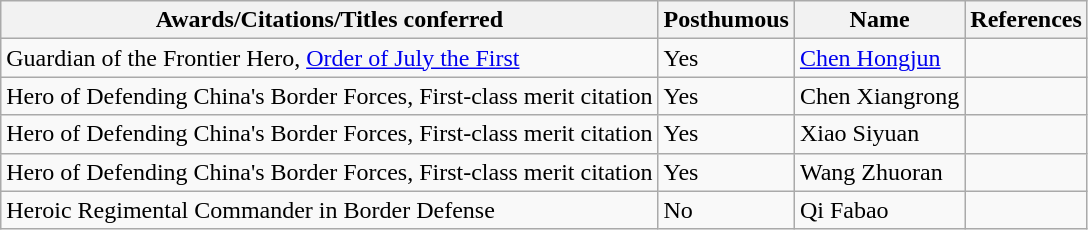<table class="wikitable">
<tr>
<th>Awards/Citations/Titles conferred</th>
<th>Posthumous</th>
<th>Name</th>
<th>References</th>
</tr>
<tr>
<td>Guardian of the Frontier Hero, <a href='#'>Order of July the First</a></td>
<td>Yes</td>
<td><a href='#'>Chen Hongjun</a></td>
<td></td>
</tr>
<tr>
<td>Hero of Defending China's Border Forces, First-class merit citation</td>
<td>Yes</td>
<td>Chen Xiangrong</td>
<td></td>
</tr>
<tr>
<td>Hero of Defending China's Border Forces, First-class merit citation</td>
<td>Yes</td>
<td>Xiao Siyuan</td>
<td></td>
</tr>
<tr>
<td>Hero of Defending China's Border Forces, First-class merit citation</td>
<td>Yes</td>
<td>Wang Zhuoran</td>
<td></td>
</tr>
<tr>
<td>Heroic Regimental Commander in Border Defense</td>
<td>No</td>
<td>Qi Fabao</td>
<td></td>
</tr>
</table>
